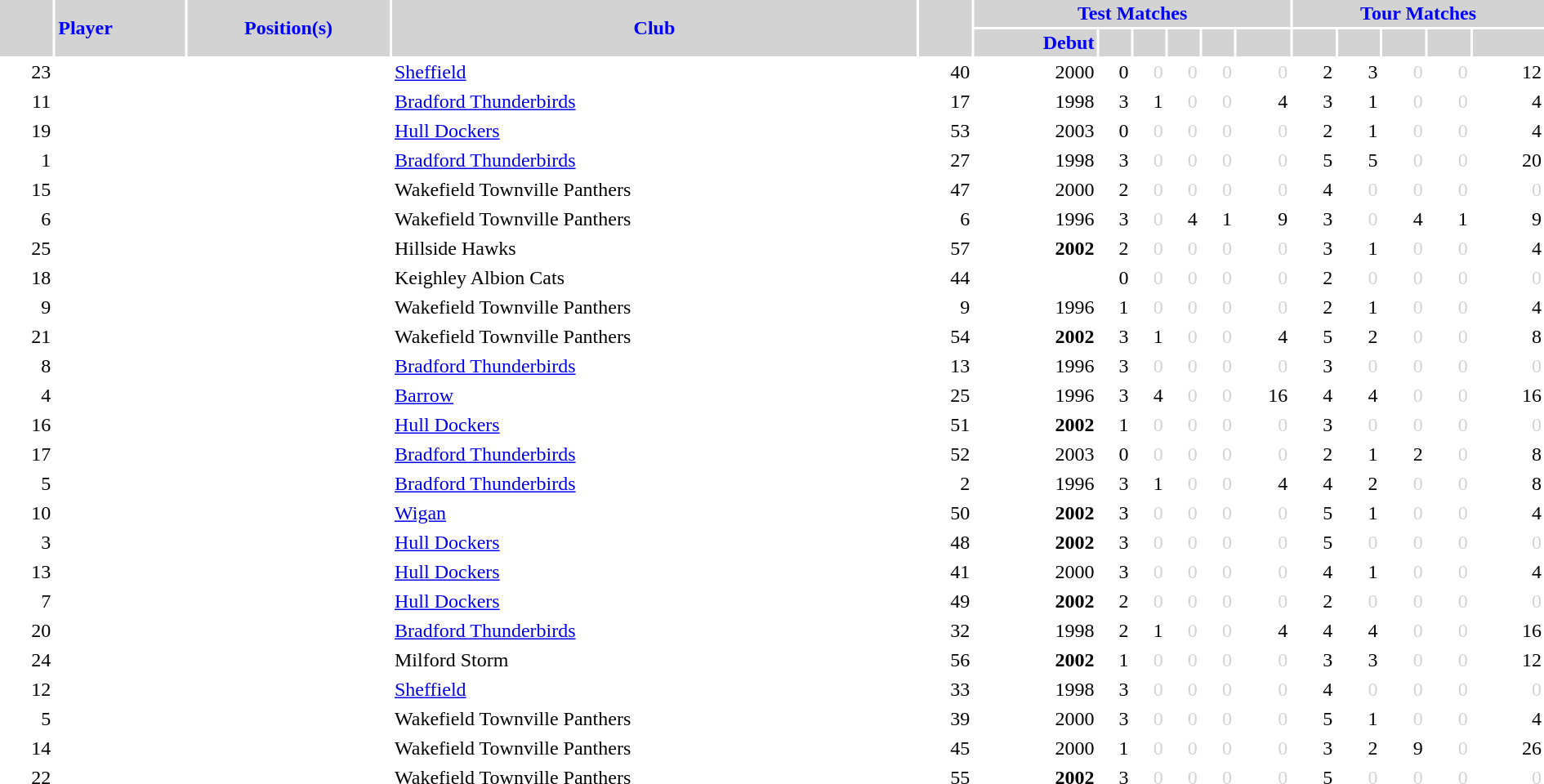<table class="sortable" border="0" cellspacing="2" cellpadding="2" style="width:100%; text-align:right;">
<tr style="background:lightgrey; color:blue;">
<th rowspan=2 class="unsortable"></th>
<th rowspan=2 align=left>Player</th>
<th rowspan=2 align=center class="unsortable">Position(s)</th>
<th rowspan=2 align=center>Club</th>
<th rowspan=2 class="unsortable"></th>
<th colspan=6 align=center>Test Matches</th>
<th colspan=5 align=center>Tour Matches</th>
</tr>
<tr style="background:lightgrey; color:blue;">
<th>Debut</th>
<th class="unsortable"></th>
<th class="unsortable"></th>
<th class="unsortable"></th>
<th class="unsortable"></th>
<th class="unsortable"></th>
<th class="unsortable"></th>
<th class="unsortable"></th>
<th class="unsortable"></th>
<th class="unsortable"></th>
<th class="unsortable"></th>
</tr>
<tr>
<td>23</td>
<td align=left></td>
<td align=center></td>
<td align=left><a href='#'>Sheffield</a></td>
<td>40</td>
<td>2000</td>
<td>0</td>
<td style="color:lightgray">0</td>
<td style="color:lightgray">0</td>
<td style="color:lightgray">0</td>
<td style="color:lightgray">0</td>
<td>2</td>
<td>3</td>
<td style="color:lightgray">0</td>
<td style="color:lightgray">0</td>
<td>12</td>
</tr>
<tr>
<td>11</td>
<td align=left></td>
<td align=center></td>
<td align=left><a href='#'>Bradford Thunderbirds</a></td>
<td>17</td>
<td>1998</td>
<td>3</td>
<td>1</td>
<td style="color:lightgray">0</td>
<td style="color:lightgray">0</td>
<td>4</td>
<td>3</td>
<td>1</td>
<td style="color:lightgray">0</td>
<td style="color:lightgray">0</td>
<td>4</td>
</tr>
<tr>
<td>19</td>
<td align=left></td>
<td align=center></td>
<td align=left><a href='#'>Hull Dockers</a></td>
<td>53</td>
<td>2003</td>
<td>0</td>
<td style="color:lightgray">0</td>
<td style="color:lightgray">0</td>
<td style="color:lightgray">0</td>
<td style="color:lightgray">0</td>
<td>2</td>
<td>1</td>
<td style="color:lightgray">0</td>
<td style="color:lightgray">0</td>
<td>4</td>
</tr>
<tr>
<td>1</td>
<td align=left></td>
<td align=center></td>
<td align=left><a href='#'>Bradford Thunderbirds</a></td>
<td>27</td>
<td>1998</td>
<td>3</td>
<td style="color:lightgray">0</td>
<td style="color:lightgray">0</td>
<td style="color:lightgray">0</td>
<td style="color:lightgray">0</td>
<td>5</td>
<td>5</td>
<td style="color:lightgray">0</td>
<td style="color:lightgray">0</td>
<td>20</td>
</tr>
<tr>
<td>15</td>
<td align=left></td>
<td align=center></td>
<td align=left>Wakefield Townville Panthers</td>
<td>47</td>
<td>2000</td>
<td>2</td>
<td style="color:lightgray">0</td>
<td style="color:lightgray">0</td>
<td style="color:lightgray">0</td>
<td style="color:lightgray">0</td>
<td>4</td>
<td style="color:lightgray">0</td>
<td style="color:lightgray">0</td>
<td style="color:lightgray">0</td>
<td style="color:lightgray">0</td>
</tr>
<tr>
<td>6</td>
<td align=left></td>
<td align=center></td>
<td align=left>Wakefield Townville Panthers</td>
<td>6</td>
<td>1996</td>
<td>3</td>
<td style="color:lightgray">0</td>
<td>4</td>
<td>1</td>
<td>9</td>
<td>3</td>
<td style="color:lightgray">0</td>
<td>4</td>
<td>1</td>
<td>9</td>
</tr>
<tr>
<td>25</td>
<td align=left></td>
<td align=center></td>
<td align=left>Hillside Hawks</td>
<td>57</td>
<td><strong>2002</strong></td>
<td>2</td>
<td style="color:lightgray">0</td>
<td style="color:lightgray">0</td>
<td style="color:lightgray">0</td>
<td style="color:lightgray">0</td>
<td>3</td>
<td>1</td>
<td style="color:lightgray">0</td>
<td style="color:lightgray">0</td>
<td>4</td>
</tr>
<tr>
<td>18</td>
<td align=left></td>
<td align=center></td>
<td align=left>Keighley Albion Cats</td>
<td>44</td>
<td></td>
<td>0</td>
<td style="color:lightgray">0</td>
<td style="color:lightgray">0</td>
<td style="color:lightgray">0</td>
<td style="color:lightgray">0</td>
<td>2</td>
<td style="color:lightgray">0</td>
<td style="color:lightgray">0</td>
<td style="color:lightgray">0</td>
<td style="color:lightgray">0</td>
</tr>
<tr>
<td>9</td>
<td align=left></td>
<td align=center></td>
<td align=left>Wakefield Townville Panthers</td>
<td>9</td>
<td>1996</td>
<td>1</td>
<td style="color:lightgray">0</td>
<td style="color:lightgray">0</td>
<td style="color:lightgray">0</td>
<td style="color:lightgray">0</td>
<td>2</td>
<td>1</td>
<td style="color:lightgray">0</td>
<td style="color:lightgray">0</td>
<td>4</td>
</tr>
<tr>
<td>21</td>
<td align=left></td>
<td align=center></td>
<td align=left>Wakefield Townville Panthers</td>
<td>54</td>
<td><strong>2002</strong></td>
<td>3</td>
<td>1</td>
<td style="color:lightgray">0</td>
<td style="color:lightgray">0</td>
<td>4</td>
<td>5</td>
<td>2</td>
<td style="color:lightgray">0</td>
<td style="color:lightgray">0</td>
<td>8</td>
</tr>
<tr>
<td>8</td>
<td align=left></td>
<td align=center></td>
<td align=left><a href='#'>Bradford Thunderbirds</a></td>
<td>13</td>
<td>1996</td>
<td>3</td>
<td style="color:lightgray">0</td>
<td style="color:lightgray">0</td>
<td style="color:lightgray">0</td>
<td style="color:lightgray">0</td>
<td>3</td>
<td style="color:lightgray">0</td>
<td style="color:lightgray">0</td>
<td style="color:lightgray">0</td>
<td style="color:lightgray">0</td>
</tr>
<tr>
<td>4</td>
<td align=left></td>
<td align=center></td>
<td align=left><a href='#'>Barrow</a></td>
<td>25</td>
<td>1996</td>
<td>3</td>
<td>4</td>
<td style="color:lightgray">0</td>
<td style="color:lightgray">0</td>
<td>16</td>
<td>4</td>
<td>4</td>
<td style="color:lightgray">0</td>
<td style="color:lightgray">0</td>
<td>16</td>
</tr>
<tr>
<td>16</td>
<td align=left></td>
<td align=center></td>
<td align=left><a href='#'>Hull Dockers</a></td>
<td>51</td>
<td><strong>2002</strong></td>
<td>1</td>
<td style="color:lightgray">0</td>
<td style="color:lightgray">0</td>
<td style="color:lightgray">0</td>
<td style="color:lightgray">0</td>
<td>3</td>
<td style="color:lightgray">0</td>
<td style="color:lightgray">0</td>
<td style="color:lightgray">0</td>
<td style="color:lightgray">0</td>
</tr>
<tr>
<td>17</td>
<td align=left></td>
<td align=center></td>
<td align=left><a href='#'>Bradford Thunderbirds</a></td>
<td>52</td>
<td>2003</td>
<td>0</td>
<td style="color:lightgray">0</td>
<td style="color:lightgray">0</td>
<td style="color:lightgray">0</td>
<td style="color:lightgray">0</td>
<td>2</td>
<td>1</td>
<td>2</td>
<td style="color:lightgray">0</td>
<td>8</td>
</tr>
<tr>
<td>5</td>
<td align=left></td>
<td align=center></td>
<td align=left><a href='#'>Bradford Thunderbirds</a></td>
<td>2</td>
<td>1996</td>
<td>3</td>
<td>1</td>
<td style="color:lightgray">0</td>
<td style="color:lightgray">0</td>
<td>4</td>
<td>4</td>
<td>2</td>
<td style="color:lightgray">0</td>
<td style="color:lightgray">0</td>
<td>8</td>
</tr>
<tr>
<td>10</td>
<td align=left></td>
<td align=center></td>
<td align=left><a href='#'>Wigan</a></td>
<td>50</td>
<td><strong>2002</strong></td>
<td>3</td>
<td style="color:lightgray">0</td>
<td style="color:lightgray">0</td>
<td style="color:lightgray">0</td>
<td style="color:lightgray">0</td>
<td>5</td>
<td>1</td>
<td style="color:lightgray">0</td>
<td style="color:lightgray">0</td>
<td>4</td>
</tr>
<tr>
<td>3</td>
<td align=left></td>
<td align=center></td>
<td align=left><a href='#'>Hull Dockers</a></td>
<td>48</td>
<td><strong>2002</strong></td>
<td>3</td>
<td style="color:lightgray">0</td>
<td style="color:lightgray">0</td>
<td style="color:lightgray">0</td>
<td style="color:lightgray">0</td>
<td>5</td>
<td style="color:lightgray">0</td>
<td style="color:lightgray">0</td>
<td style="color:lightgray">0</td>
<td style="color:lightgray">0</td>
</tr>
<tr>
<td>13</td>
<td align=left></td>
<td align=center></td>
<td align=left><a href='#'>Hull Dockers</a></td>
<td>41</td>
<td>2000</td>
<td>3</td>
<td style="color:lightgray">0</td>
<td style="color:lightgray">0</td>
<td style="color:lightgray">0</td>
<td style="color:lightgray">0</td>
<td>4</td>
<td>1</td>
<td style="color:lightgray">0</td>
<td style="color:lightgray">0</td>
<td>4</td>
</tr>
<tr>
<td>7</td>
<td align=left></td>
<td align=center></td>
<td align=left><a href='#'>Hull Dockers</a></td>
<td>49</td>
<td><strong>2002</strong></td>
<td>2</td>
<td style="color:lightgray">0</td>
<td style="color:lightgray">0</td>
<td style="color:lightgray">0</td>
<td style="color:lightgray">0</td>
<td>2</td>
<td style="color:lightgray">0</td>
<td style="color:lightgray">0</td>
<td style="color:lightgray">0</td>
<td style="color:lightgray">0</td>
</tr>
<tr>
<td>20</td>
<td align=left></td>
<td align=center></td>
<td align=left><a href='#'>Bradford Thunderbirds</a></td>
<td>32</td>
<td>1998</td>
<td>2</td>
<td>1</td>
<td style="color:lightgray">0</td>
<td style="color:lightgray">0</td>
<td>4</td>
<td>4</td>
<td>4</td>
<td style="color:lightgray">0</td>
<td style="color:lightgray">0</td>
<td>16</td>
</tr>
<tr>
<td>24</td>
<td align=left></td>
<td align=center></td>
<td align=left>Milford Storm</td>
<td>56</td>
<td><strong>2002</strong></td>
<td>1</td>
<td style="color:lightgray">0</td>
<td style="color:lightgray">0</td>
<td style="color:lightgray">0</td>
<td style="color:lightgray">0</td>
<td>3</td>
<td>3</td>
<td style="color:lightgray">0</td>
<td style="color:lightgray">0</td>
<td>12</td>
</tr>
<tr>
<td>12</td>
<td align=left></td>
<td align=center></td>
<td align=left><a href='#'>Sheffield</a></td>
<td>33</td>
<td>1998</td>
<td>3</td>
<td style="color:lightgray">0</td>
<td style="color:lightgray">0</td>
<td style="color:lightgray">0</td>
<td style="color:lightgray">0</td>
<td>4</td>
<td style="color:lightgray">0</td>
<td style="color:lightgray">0</td>
<td style="color:lightgray">0</td>
<td style="color:lightgray">0</td>
</tr>
<tr>
<td>5</td>
<td align=left></td>
<td align=center></td>
<td align=left>Wakefield Townville Panthers</td>
<td>39</td>
<td>2000</td>
<td>3</td>
<td style="color:lightgray">0</td>
<td style="color:lightgray">0</td>
<td style="color:lightgray">0</td>
<td style="color:lightgray">0</td>
<td>5</td>
<td>1</td>
<td style="color:lightgray">0</td>
<td style="color:lightgray">0</td>
<td>4</td>
</tr>
<tr>
<td>14</td>
<td align=left></td>
<td align=center></td>
<td align=left>Wakefield Townville Panthers</td>
<td>45</td>
<td>2000</td>
<td>1</td>
<td style="color:lightgray">0</td>
<td style="color:lightgray">0</td>
<td style="color:lightgray">0</td>
<td style="color:lightgray">0</td>
<td>3</td>
<td>2</td>
<td>9</td>
<td style="color:lightgray">0</td>
<td>26</td>
</tr>
<tr>
<td>22</td>
<td align=left></td>
<td align=center></td>
<td align=left>Wakefield Townville Panthers</td>
<td>55</td>
<td><strong>2002</strong></td>
<td>3</td>
<td style="color:lightgray">0</td>
<td style="color:lightgray">0</td>
<td style="color:lightgray">0</td>
<td style="color:lightgray">0</td>
<td>5</td>
<td style="color:lightgray">0</td>
<td style="color:lightgray">0</td>
<td style="color:lightgray">0</td>
<td style="color:lightgray">0</td>
</tr>
</table>
